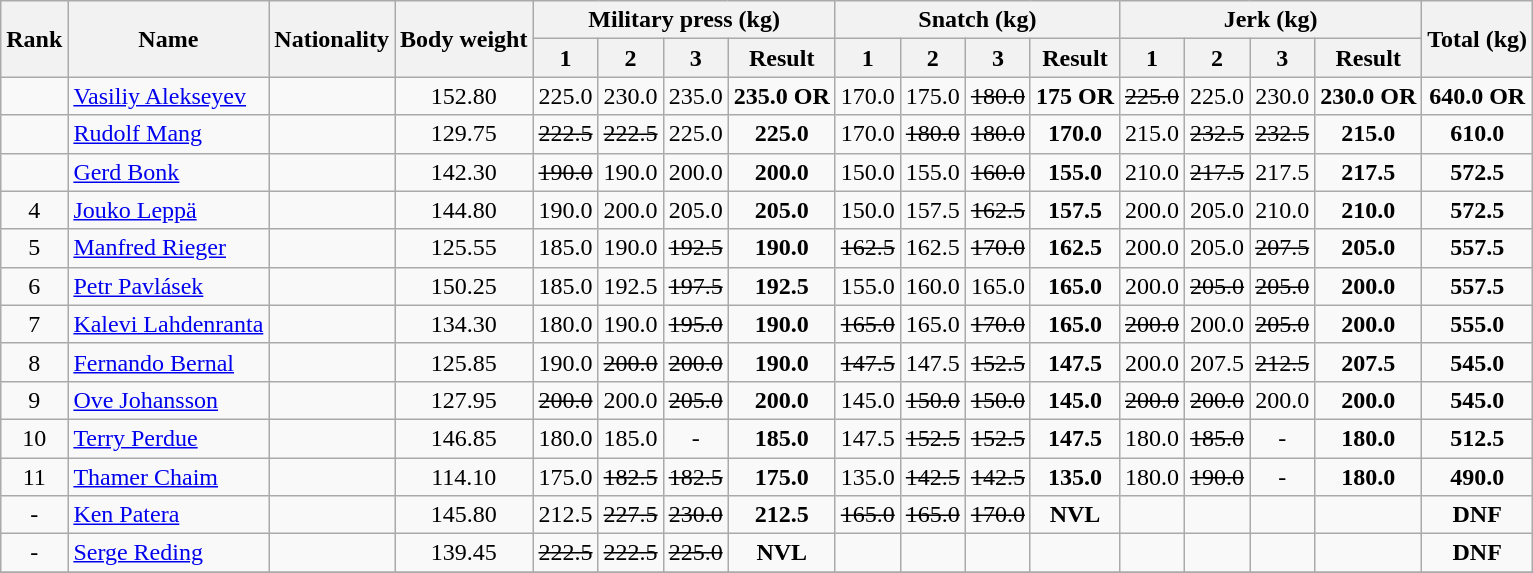<table class="wikitable sortable" style="text-align:center">
<tr>
<th rowspan=2>Rank</th>
<th rowspan=2>Name</th>
<th rowspan=2>Nationality</th>
<th rowspan=2>Body weight</th>
<th colspan=4>Military press (kg)</th>
<th colspan=4>Snatch (kg)</th>
<th colspan=4>Jerk (kg)</th>
<th rowspan=2>Total (kg)</th>
</tr>
<tr>
<th>1</th>
<th>2</th>
<th>3</th>
<th>Result</th>
<th>1</th>
<th>2</th>
<th>3</th>
<th>Result</th>
<th>1</th>
<th>2</th>
<th>3</th>
<th>Result</th>
</tr>
<tr>
<td></td>
<td align=left><a href='#'>Vasiliy Alekseyev</a></td>
<td align=left></td>
<td>152.80</td>
<td>225.0</td>
<td>230.0</td>
<td>235.0</td>
<td><strong>235.0 OR </strong></td>
<td>170.0</td>
<td>175.0</td>
<td><s>180.0</s></td>
<td><strong>175 OR</strong></td>
<td><s>225.0</s></td>
<td>225.0</td>
<td>230.0</td>
<td><strong>230.0 OR</strong></td>
<td><strong>640.0 OR</strong></td>
</tr>
<tr>
<td></td>
<td align=left><a href='#'>Rudolf Mang</a></td>
<td align=left></td>
<td>129.75</td>
<td><s>222.5</s></td>
<td><s>222.5</s></td>
<td>225.0</td>
<td><strong>225.0</strong></td>
<td>170.0</td>
<td><s>180.0</s></td>
<td><s>180.0</s></td>
<td><strong>170.0</strong></td>
<td>215.0</td>
<td><s>232.5</s></td>
<td><s>232.5</s></td>
<td><strong>215.0</strong></td>
<td><strong>610.0</strong></td>
</tr>
<tr>
<td></td>
<td align=left><a href='#'>Gerd Bonk</a></td>
<td align=left></td>
<td>142.30</td>
<td><s>190.0</s></td>
<td>190.0</td>
<td>200.0</td>
<td><strong>200.0</strong></td>
<td>150.0</td>
<td>155.0</td>
<td><s>160.0</s></td>
<td><strong>155.0</strong></td>
<td>210.0</td>
<td><s>217.5</s></td>
<td>217.5</td>
<td><strong>217.5</strong></td>
<td><strong>572.5</strong></td>
</tr>
<tr>
<td>4</td>
<td align=left><a href='#'>Jouko Leppä</a></td>
<td align=left></td>
<td>144.80</td>
<td>190.0</td>
<td>200.0</td>
<td>205.0</td>
<td><strong>205.0</strong></td>
<td>150.0</td>
<td>157.5</td>
<td><s>162.5</s></td>
<td><strong>157.5</strong></td>
<td>200.0</td>
<td>205.0</td>
<td>210.0</td>
<td><strong>210.0</strong></td>
<td><strong>572.5</strong></td>
</tr>
<tr>
<td>5</td>
<td align=left><a href='#'>Manfred Rieger</a></td>
<td align=left></td>
<td>125.55</td>
<td>185.0</td>
<td>190.0</td>
<td><s>192.5</s></td>
<td><strong>190.0</strong></td>
<td><s>162.5</s></td>
<td>162.5</td>
<td><s>170.0</s></td>
<td><strong>162.5</strong></td>
<td>200.0</td>
<td>205.0</td>
<td><s>207.5</s></td>
<td><strong>205.0</strong></td>
<td><strong>557.5</strong></td>
</tr>
<tr>
<td>6</td>
<td align=left><a href='#'>Petr Pavlásek</a></td>
<td align=left></td>
<td>150.25</td>
<td>185.0</td>
<td>192.5</td>
<td><s>197.5</s></td>
<td><strong>192.5</strong></td>
<td>155.0</td>
<td>160.0</td>
<td>165.0</td>
<td><strong>165.0</strong></td>
<td>200.0</td>
<td><s>205.0</s></td>
<td><s>205.0</s></td>
<td><strong>200.0</strong></td>
<td><strong>557.5</strong></td>
</tr>
<tr>
<td>7</td>
<td align=left><a href='#'>Kalevi Lahdenranta</a></td>
<td align=left></td>
<td>134.30</td>
<td>180.0</td>
<td>190.0</td>
<td><s>195.0</s></td>
<td><strong>190.0</strong></td>
<td><s>165.0</s></td>
<td>165.0</td>
<td><s>170.0</s></td>
<td><strong>165.0</strong></td>
<td><s>200.0</s></td>
<td>200.0</td>
<td><s>205.0</s></td>
<td><strong>200.0</strong></td>
<td><strong>555.0</strong></td>
</tr>
<tr>
<td>8</td>
<td align=left><a href='#'>Fernando Bernal</a></td>
<td align=left></td>
<td>125.85</td>
<td>190.0</td>
<td><s>200.0</s></td>
<td><s>200.0</s></td>
<td><strong>190.0</strong></td>
<td><s>147.5</s></td>
<td>147.5</td>
<td><s>152.5</s></td>
<td><strong>147.5</strong></td>
<td>200.0</td>
<td>207.5</td>
<td><s>212.5</s></td>
<td><strong>207.5</strong></td>
<td><strong>545.0</strong></td>
</tr>
<tr>
<td>9</td>
<td align=left><a href='#'>Ove Johansson</a></td>
<td align=left></td>
<td>127.95</td>
<td><s>200.0</s></td>
<td>200.0</td>
<td><s>205.0</s></td>
<td><strong>200.0</strong></td>
<td>145.0</td>
<td><s>150.0</s></td>
<td><s>150.0</s></td>
<td><strong>145.0</strong></td>
<td><s>200.0</s></td>
<td><s>200.0</s></td>
<td>200.0</td>
<td><strong>200.0</strong></td>
<td><strong>545.0</strong></td>
</tr>
<tr>
<td>10</td>
<td align=left><a href='#'>Terry Perdue</a></td>
<td align=left></td>
<td>146.85</td>
<td>180.0</td>
<td>185.0</td>
<td>-</td>
<td><strong>185.0</strong></td>
<td>147.5</td>
<td><s>152.5</s></td>
<td><s>152.5</s></td>
<td><strong>147.5</strong></td>
<td>180.0</td>
<td><s>185.0</s></td>
<td>-</td>
<td><strong>180.0</strong></td>
<td><strong>512.5</strong></td>
</tr>
<tr>
<td>11</td>
<td align=left><a href='#'>Thamer Chaim</a></td>
<td align=left></td>
<td>114.10</td>
<td>175.0</td>
<td><s>182.5</s></td>
<td><s>182.5</s></td>
<td><strong>175.0</strong></td>
<td>135.0</td>
<td><s>142.5</s></td>
<td><s>142.5</s></td>
<td><strong>135.0</strong></td>
<td>180.0</td>
<td><s>190.0</s></td>
<td>-</td>
<td><strong>180.0</strong></td>
<td><strong>490.0</strong></td>
</tr>
<tr>
<td>-</td>
<td align=left><a href='#'>Ken Patera</a></td>
<td align=left></td>
<td>145.80</td>
<td>212.5</td>
<td><s>227.5</s></td>
<td><s>230.0</s></td>
<td><strong>212.5</strong></td>
<td><s>165.0</s></td>
<td><s>165.0</s></td>
<td><s>170.0</s></td>
<td><strong>NVL</strong></td>
<td></td>
<td></td>
<td></td>
<td></td>
<td><strong>DNF</strong></td>
</tr>
<tr>
<td>-</td>
<td align=left><a href='#'>Serge Reding</a></td>
<td align=left></td>
<td>139.45</td>
<td><s>222.5</s></td>
<td><s>222.5</s></td>
<td><s>225.0</s></td>
<td><strong>NVL</strong></td>
<td></td>
<td></td>
<td></td>
<td></td>
<td></td>
<td></td>
<td></td>
<td></td>
<td><strong>DNF</strong></td>
</tr>
<tr>
</tr>
</table>
